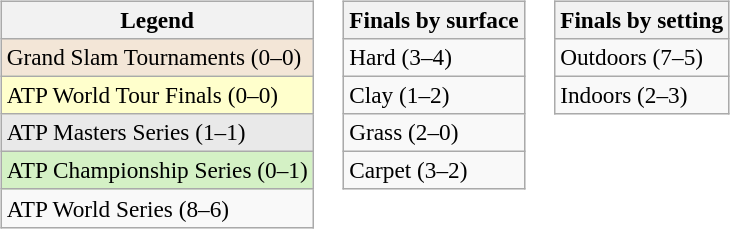<table>
<tr valign=top>
<td><br><table class=wikitable style=font-size:97%>
<tr>
<th>Legend</th>
</tr>
<tr style="background:#f3e6d7;">
<td>Grand Slam Tournaments (0–0)</td>
</tr>
<tr style="background:#ffc;">
<td>ATP World Tour Finals (0–0)</td>
</tr>
<tr style="background:#e9e9e9;">
<td>ATP Masters Series (1–1)</td>
</tr>
<tr style="background:#d4f1c5;">
<td>ATP Championship Series (0–1)</td>
</tr>
<tr>
<td>ATP World Series (8–6)</td>
</tr>
</table>
</td>
<td><br><table class=wikitable style=font-size:97%>
<tr>
<th>Finals by surface</th>
</tr>
<tr>
<td>Hard (3–4)</td>
</tr>
<tr>
<td>Clay (1–2)</td>
</tr>
<tr>
<td>Grass (2–0)</td>
</tr>
<tr>
<td>Carpet (3–2)</td>
</tr>
</table>
</td>
<td><br><table class=wikitable style=font-size:97%>
<tr>
<th>Finals by setting</th>
</tr>
<tr>
<td>Outdoors (7–5)</td>
</tr>
<tr>
<td>Indoors (2–3)</td>
</tr>
</table>
</td>
</tr>
</table>
